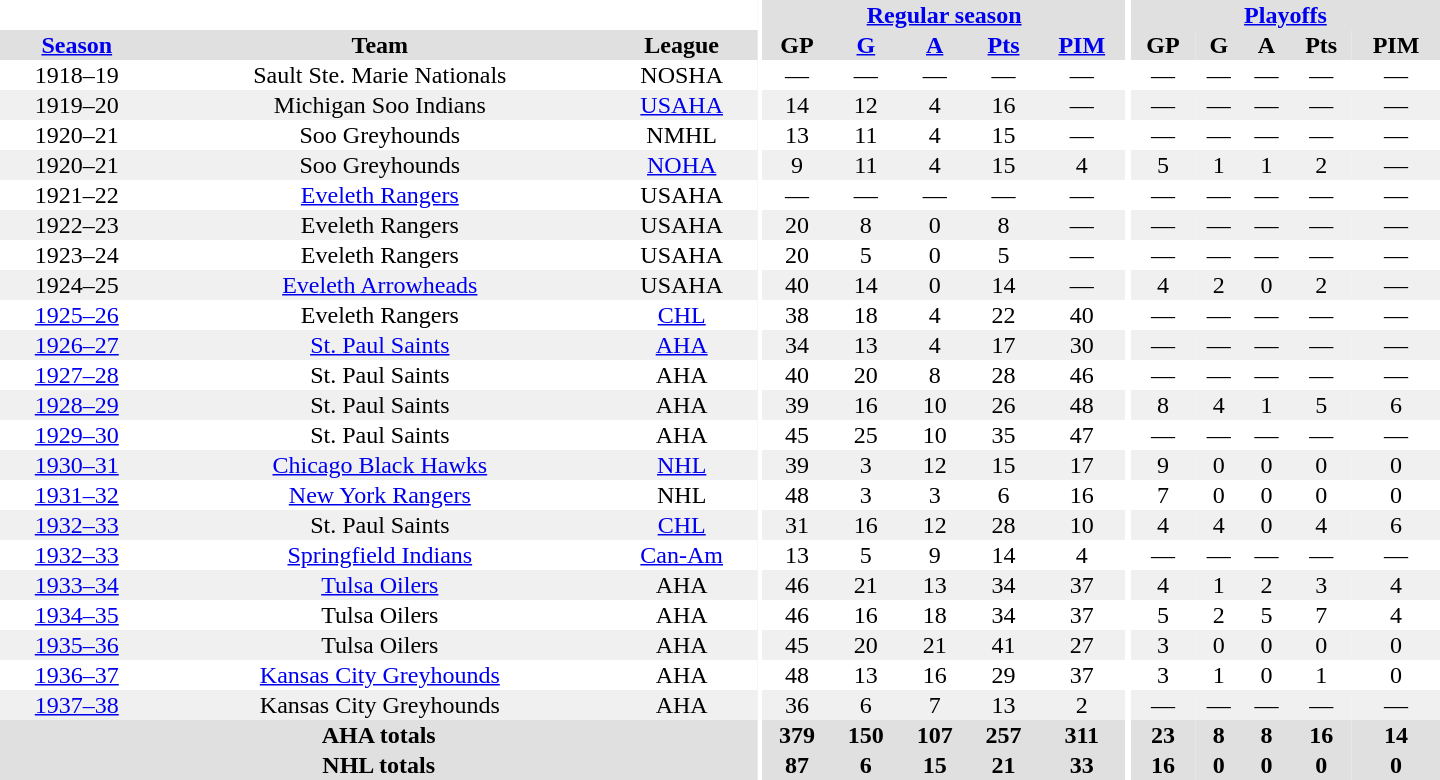<table border="0" cellpadding="1" cellspacing="0" style="text-align:center; width:60em">
<tr bgcolor="#e0e0e0">
<th colspan="3" bgcolor="#ffffff"></th>
<th rowspan="100" bgcolor="#ffffff"></th>
<th colspan="5"><a href='#'>Regular season</a></th>
<th rowspan="100" bgcolor="#ffffff"></th>
<th colspan="5"><a href='#'>Playoffs</a></th>
</tr>
<tr bgcolor="#e0e0e0">
<th><a href='#'>Season</a></th>
<th>Team</th>
<th>League</th>
<th>GP</th>
<th><a href='#'>G</a></th>
<th><a href='#'>A</a></th>
<th><a href='#'>Pts</a></th>
<th><a href='#'>PIM</a></th>
<th>GP</th>
<th>G</th>
<th>A</th>
<th>Pts</th>
<th>PIM</th>
</tr>
<tr>
<td>1918–19</td>
<td>Sault Ste. Marie Nationals</td>
<td>NOSHA</td>
<td>—</td>
<td>—</td>
<td>—</td>
<td>—</td>
<td>—</td>
<td>—</td>
<td>—</td>
<td>—</td>
<td>—</td>
<td>—</td>
</tr>
<tr bgcolor="#f0f0f0">
<td>1919–20</td>
<td>Michigan Soo Indians</td>
<td><a href='#'>USAHA</a></td>
<td>14</td>
<td>12</td>
<td>4</td>
<td>16</td>
<td>—</td>
<td>—</td>
<td>—</td>
<td>—</td>
<td>—</td>
<td>—</td>
</tr>
<tr>
<td>1920–21</td>
<td>Soo Greyhounds</td>
<td>NMHL</td>
<td>13</td>
<td>11</td>
<td>4</td>
<td>15</td>
<td>—</td>
<td>—</td>
<td>—</td>
<td>—</td>
<td>—</td>
<td>—</td>
</tr>
<tr bgcolor="#f0f0f0">
<td>1920–21</td>
<td>Soo Greyhounds</td>
<td><a href='#'>NOHA</a></td>
<td>9</td>
<td>11</td>
<td>4</td>
<td>15</td>
<td>4</td>
<td>5</td>
<td>1</td>
<td>1</td>
<td>2</td>
<td>—</td>
</tr>
<tr>
<td>1921–22</td>
<td><a href='#'>Eveleth Rangers</a></td>
<td>USAHA</td>
<td>—</td>
<td>—</td>
<td>—</td>
<td>—</td>
<td>—</td>
<td>—</td>
<td>—</td>
<td>—</td>
<td>—</td>
<td>—</td>
</tr>
<tr bgcolor="#f0f0f0">
<td>1922–23</td>
<td>Eveleth Rangers</td>
<td>USAHA</td>
<td>20</td>
<td>8</td>
<td>0</td>
<td>8</td>
<td>—</td>
<td>—</td>
<td>—</td>
<td>—</td>
<td>—</td>
<td>—</td>
</tr>
<tr>
<td>1923–24</td>
<td>Eveleth Rangers</td>
<td>USAHA</td>
<td>20</td>
<td>5</td>
<td>0</td>
<td>5</td>
<td>—</td>
<td>—</td>
<td>—</td>
<td>—</td>
<td>—</td>
<td>—</td>
</tr>
<tr bgcolor="#f0f0f0">
<td>1924–25</td>
<td><a href='#'>Eveleth Arrowheads</a></td>
<td>USAHA</td>
<td>40</td>
<td>14</td>
<td>0</td>
<td>14</td>
<td>—</td>
<td>4</td>
<td>2</td>
<td>0</td>
<td>2</td>
<td>—</td>
</tr>
<tr>
<td><a href='#'>1925–26</a></td>
<td>Eveleth Rangers</td>
<td><a href='#'>CHL</a></td>
<td>38</td>
<td>18</td>
<td>4</td>
<td>22</td>
<td>40</td>
<td>—</td>
<td>—</td>
<td>—</td>
<td>—</td>
<td>—</td>
</tr>
<tr bgcolor="#f0f0f0">
<td><a href='#'>1926–27</a></td>
<td><a href='#'>St. Paul Saints</a></td>
<td><a href='#'>AHA</a></td>
<td>34</td>
<td>13</td>
<td>4</td>
<td>17</td>
<td>30</td>
<td>—</td>
<td>—</td>
<td>—</td>
<td>—</td>
<td>—</td>
</tr>
<tr>
<td><a href='#'>1927–28</a></td>
<td>St. Paul Saints</td>
<td>AHA</td>
<td>40</td>
<td>20</td>
<td>8</td>
<td>28</td>
<td>46</td>
<td>—</td>
<td>—</td>
<td>—</td>
<td>—</td>
<td>—</td>
</tr>
<tr bgcolor="#f0f0f0">
<td><a href='#'>1928–29</a></td>
<td>St. Paul Saints</td>
<td>AHA</td>
<td>39</td>
<td>16</td>
<td>10</td>
<td>26</td>
<td>48</td>
<td>8</td>
<td>4</td>
<td>1</td>
<td>5</td>
<td>6</td>
</tr>
<tr>
<td><a href='#'>1929–30</a></td>
<td>St. Paul Saints</td>
<td>AHA</td>
<td>45</td>
<td>25</td>
<td>10</td>
<td>35</td>
<td>47</td>
<td>—</td>
<td>—</td>
<td>—</td>
<td>—</td>
<td>—</td>
</tr>
<tr bgcolor="#f0f0f0">
<td><a href='#'>1930–31</a></td>
<td><a href='#'>Chicago Black Hawks</a></td>
<td><a href='#'>NHL</a></td>
<td>39</td>
<td>3</td>
<td>12</td>
<td>15</td>
<td>17</td>
<td>9</td>
<td>0</td>
<td>0</td>
<td>0</td>
<td>0</td>
</tr>
<tr>
<td><a href='#'>1931–32</a></td>
<td><a href='#'>New York Rangers</a></td>
<td>NHL</td>
<td>48</td>
<td>3</td>
<td>3</td>
<td>6</td>
<td>16</td>
<td>7</td>
<td>0</td>
<td>0</td>
<td>0</td>
<td>0</td>
</tr>
<tr bgcolor="#f0f0f0">
<td><a href='#'>1932–33</a></td>
<td>St. Paul Saints</td>
<td><a href='#'>CHL</a></td>
<td>31</td>
<td>16</td>
<td>12</td>
<td>28</td>
<td>10</td>
<td>4</td>
<td>4</td>
<td>0</td>
<td>4</td>
<td>6</td>
</tr>
<tr>
<td><a href='#'>1932–33</a></td>
<td><a href='#'>Springfield Indians</a></td>
<td><a href='#'>Can-Am</a></td>
<td>13</td>
<td>5</td>
<td>9</td>
<td>14</td>
<td>4</td>
<td>—</td>
<td>—</td>
<td>—</td>
<td>—</td>
<td>—</td>
</tr>
<tr bgcolor="#f0f0f0">
<td><a href='#'>1933–34</a></td>
<td><a href='#'>Tulsa Oilers</a></td>
<td>AHA</td>
<td>46</td>
<td>21</td>
<td>13</td>
<td>34</td>
<td>37</td>
<td>4</td>
<td>1</td>
<td>2</td>
<td>3</td>
<td>4</td>
</tr>
<tr>
<td><a href='#'>1934–35</a></td>
<td>Tulsa Oilers</td>
<td>AHA</td>
<td>46</td>
<td>16</td>
<td>18</td>
<td>34</td>
<td>37</td>
<td>5</td>
<td>2</td>
<td>5</td>
<td>7</td>
<td>4</td>
</tr>
<tr bgcolor="#f0f0f0">
<td><a href='#'>1935–36</a></td>
<td>Tulsa Oilers</td>
<td>AHA</td>
<td>45</td>
<td>20</td>
<td>21</td>
<td>41</td>
<td>27</td>
<td>3</td>
<td>0</td>
<td>0</td>
<td>0</td>
<td>0</td>
</tr>
<tr>
<td><a href='#'>1936–37</a></td>
<td><a href='#'>Kansas City Greyhounds</a></td>
<td>AHA</td>
<td>48</td>
<td>13</td>
<td>16</td>
<td>29</td>
<td>37</td>
<td>3</td>
<td>1</td>
<td>0</td>
<td>1</td>
<td>0</td>
</tr>
<tr bgcolor="#f0f0f0">
<td><a href='#'>1937–38</a></td>
<td>Kansas City Greyhounds</td>
<td>AHA</td>
<td>36</td>
<td>6</td>
<td>7</td>
<td>13</td>
<td>2</td>
<td>—</td>
<td>—</td>
<td>—</td>
<td>—</td>
<td>—</td>
</tr>
<tr bgcolor="#e0e0e0">
<th colspan="3">AHA totals</th>
<th>379</th>
<th>150</th>
<th>107</th>
<th>257</th>
<th>311</th>
<th>23</th>
<th>8</th>
<th>8</th>
<th>16</th>
<th>14</th>
</tr>
<tr bgcolor="#e0e0e0">
<th colspan="3">NHL totals</th>
<th>87</th>
<th>6</th>
<th>15</th>
<th>21</th>
<th>33</th>
<th>16</th>
<th>0</th>
<th>0</th>
<th>0</th>
<th>0</th>
</tr>
</table>
